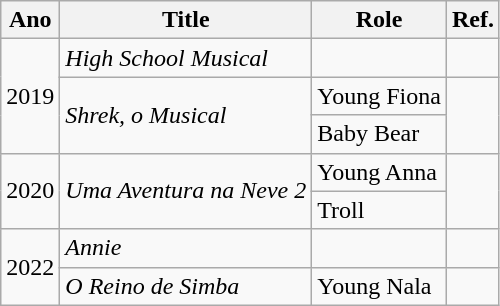<table class="wikitable">
<tr>
<th>Ano</th>
<th>Title</th>
<th>Role</th>
<th>Ref.</th>
</tr>
<tr>
<td rowspan="3">2019</td>
<td><em>High School Musical</em></td>
<td></td>
<td></td>
</tr>
<tr>
<td rowspan="2"><em>Shrek, o Musical</em></td>
<td>Young Fiona</td>
<td rowspan="2"> </td>
</tr>
<tr>
<td>Baby Bear</td>
</tr>
<tr>
<td rowspan="2">2020</td>
<td rowspan="2"><em>Uma Aventura na Neve 2</em></td>
<td>Young Anna</td>
<td rowspan="2"></td>
</tr>
<tr>
<td>Troll</td>
</tr>
<tr>
<td rowspan="2">2022</td>
<td><em>Annie</em></td>
<td></td>
<td></td>
</tr>
<tr>
<td><em>O Reino de Simba</em></td>
<td>Young Nala</td>
<td></td>
</tr>
</table>
